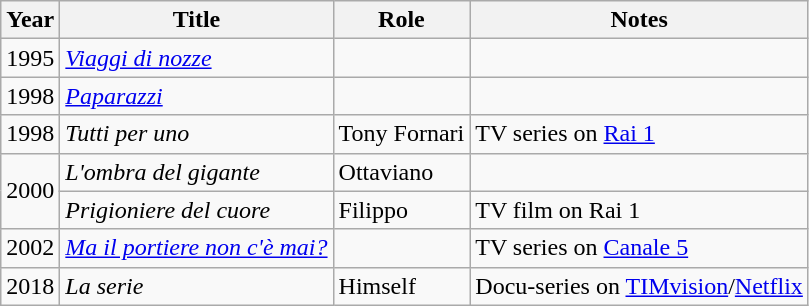<table class="wikitable plainrowheaders sortable">
<tr>
<th scope="col">Year</th>
<th scope="col">Title</th>
<th scope="col">Role</th>
<th scope="col" class="unsortable">Notes</th>
</tr>
<tr>
<td>1995</td>
<td><em><a href='#'>Viaggi di nozze</a></em></td>
<td></td>
<td></td>
</tr>
<tr>
<td>1998</td>
<td><em><a href='#'>Paparazzi</a></em></td>
<td></td>
<td></td>
</tr>
<tr>
<td>1998</td>
<td><em>Tutti per uno</em></td>
<td>Tony Fornari</td>
<td>TV series on <a href='#'>Rai 1</a></td>
</tr>
<tr>
<td rowspan="2">2000</td>
<td><em>L'ombra del gigante</em></td>
<td>Ottaviano</td>
<td></td>
</tr>
<tr>
<td><em>Prigioniere del cuore</em></td>
<td>Filippo</td>
<td>TV film on Rai 1</td>
</tr>
<tr>
<td>2002</td>
<td><em><a href='#'>Ma il portiere non c'è mai?</a></em></td>
<td></td>
<td>TV series on <a href='#'>Canale 5</a></td>
</tr>
<tr>
<td>2018</td>
<td><em>La serie</em></td>
<td>Himself</td>
<td>Docu-series on <a href='#'>TIMvision</a>/<a href='#'>Netflix</a></td>
</tr>
</table>
